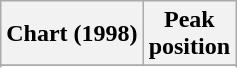<table class="wikitable sortable">
<tr>
<th>Chart (1998)</th>
<th>Peak<br>position</th>
</tr>
<tr>
</tr>
<tr>
</tr>
<tr>
</tr>
<tr>
</tr>
<tr>
</tr>
</table>
